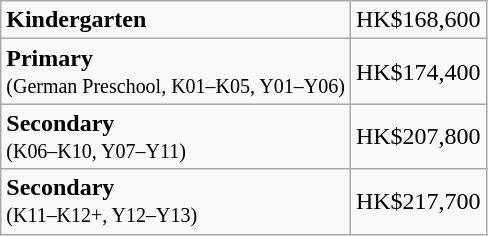<table class="wikitable">
<tr>
<td><strong>Kindergarten</strong></td>
<td>HK$168,600</td>
</tr>
<tr>
<td><strong>Primary</strong><br><small>(German Preschool, K01–K05, Y01–Y06)</small></td>
<td>HK$174,400</td>
</tr>
<tr>
<td><strong>Secondary</strong><br><small>(K06–K10, Y07–Y11)</small></td>
<td>HK$207,800</td>
</tr>
<tr>
<td><strong>Secondary</strong><br><small>(K11–K12+, Y12–Y13)</small></td>
<td>HK$217,700</td>
</tr>
</table>
